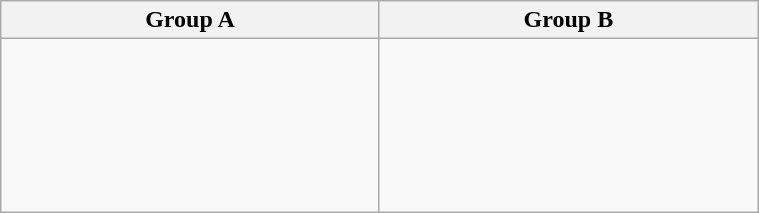<table class="wikitable" width=40%>
<tr>
<th width=25%>Group A</th>
<th width=25%>Group B</th>
</tr>
<tr>
<td><br><br>
<br>
<br>
<br>
<br>
</td>
<td><br><br>
<br>
<br>
<br>
<br>
</td>
</tr>
</table>
